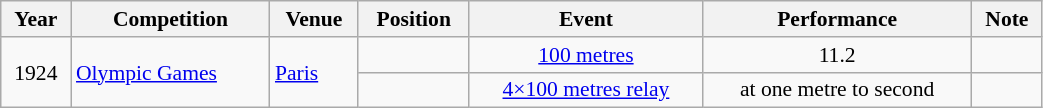<table class="wikitable" width=55% style="font-size:90%; text-align:center;">
<tr>
<th>Year</th>
<th>Competition</th>
<th>Venue</th>
<th>Position</th>
<th>Event</th>
<th>Performance</th>
<th>Note</th>
</tr>
<tr>
<td rowspan=2>1924</td>
<td rowspan=2 align=left><a href='#'>Olympic Games</a></td>
<td rowspan=2 align=left> <a href='#'>Paris</a></td>
<td></td>
<td><a href='#'>100 metres</a></td>
<td>11.2</td>
<td></td>
</tr>
<tr>
<td></td>
<td><a href='#'>4×100 metres relay</a></td>
<td>at one metre to second</td>
<td></td>
</tr>
</table>
